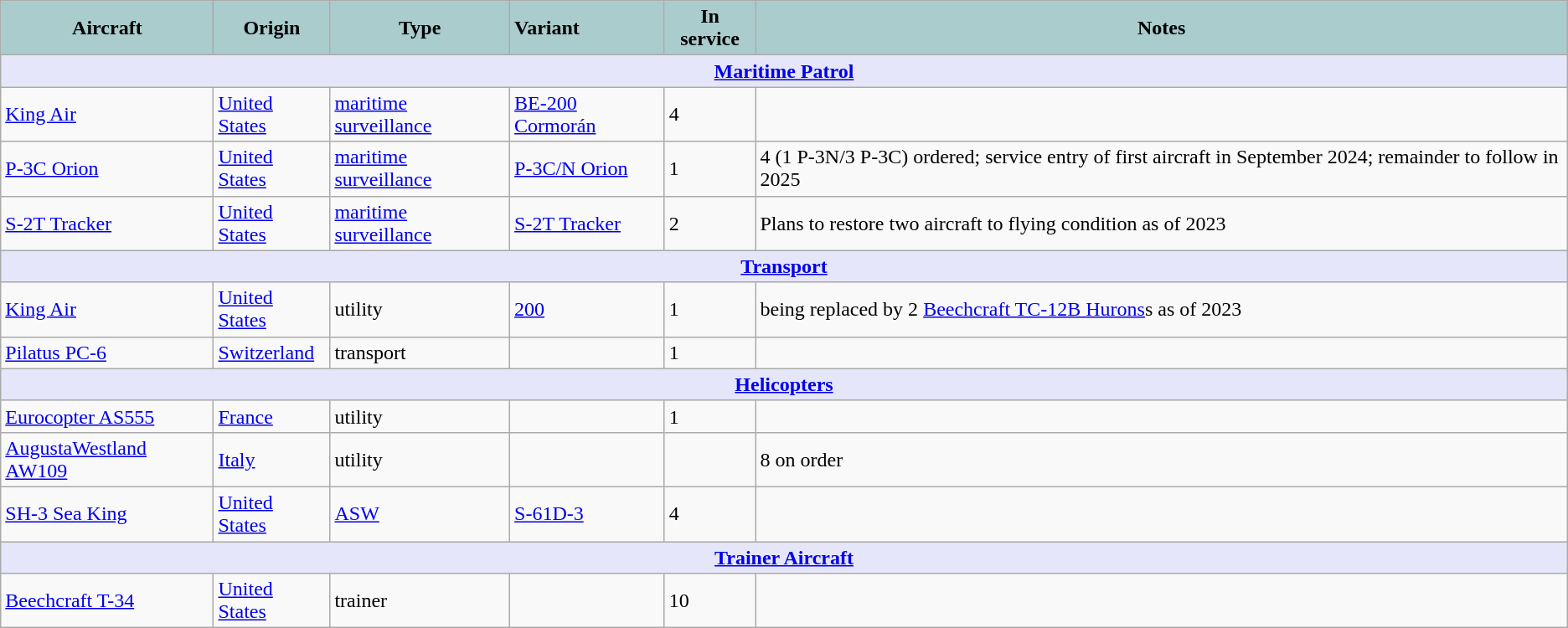<table class="wikitable">
<tr>
<th style="text-align:center; background:#acc;">Aircraft</th>
<th style="text-align: center; background:#acc;">Origin</th>
<th style="text-align:l center; background:#acc;">Type</th>
<th style="text-align:left; background:#acc;">Variant</th>
<th style="text-align:center; background:#acc;">In service</th>
<th style="text-align: center; background:#acc;">Notes</th>
</tr>
<tr>
<th style="align: center; background: lavender;" colspan="7"><a href='#'>Maritime Patrol</a></th>
</tr>
<tr>
<td><a href='#'>King Air</a></td>
<td><a href='#'>United States</a></td>
<td><a href='#'>maritime surveillance</a></td>
<td><a href='#'>BE-200 Cormorán</a></td>
<td>4</td>
<td></td>
</tr>
<tr>
<td><a href='#'>P-3C Orion</a></td>
<td><a href='#'>United States</a></td>
<td><a href='#'>maritime surveillance</a></td>
<td><a href='#'>P-3C/N Orion</a></td>
<td>1</td>
<td>4 (1 P-3N/3 P-3C) ordered; service entry of first aircraft in September 2024; remainder to follow in 2025</td>
</tr>
<tr>
<td><a href='#'>S-2T Tracker</a></td>
<td><a href='#'>United States</a></td>
<td><a href='#'>maritime surveillance</a></td>
<td><a href='#'>S-2T Tracker</a></td>
<td>2</td>
<td>Plans to restore two aircraft to flying condition as of 2023</td>
</tr>
<tr>
<th style="align: center; background: lavender;" colspan="7"><a href='#'>Transport</a></th>
</tr>
<tr>
<td><a href='#'>King Air</a></td>
<td><a href='#'>United States</a></td>
<td>utility</td>
<td><a href='#'>200</a></td>
<td>1</td>
<td>being replaced by 2 <a href='#'>Beechcraft TC-12B Hurons</a>s as of 2023</td>
</tr>
<tr>
<td><a href='#'>Pilatus PC-6</a></td>
<td><a href='#'>Switzerland</a></td>
<td>transport</td>
<td></td>
<td>1</td>
<td></td>
</tr>
<tr>
<th style="align: center; background: lavender;" colspan="7"><a href='#'>Helicopters</a></th>
</tr>
<tr>
<td><a href='#'>Eurocopter AS555</a></td>
<td><a href='#'>France</a></td>
<td>utility</td>
<td></td>
<td>1</td>
<td></td>
</tr>
<tr>
<td><a href='#'>AugustaWestland AW109</a></td>
<td><a href='#'>Italy</a></td>
<td>utility</td>
<td></td>
<td></td>
<td>8 on order</td>
</tr>
<tr>
<td><a href='#'>SH-3 Sea King</a></td>
<td><a href='#'>United States</a></td>
<td><a href='#'>ASW</a></td>
<td><a href='#'>S-61D-3</a></td>
<td>4</td>
<td></td>
</tr>
<tr>
<th style="align: center; background: lavender;" colspan="7"><a href='#'>Trainer Aircraft</a></th>
</tr>
<tr>
<td><a href='#'>Beechcraft T-34</a></td>
<td><a href='#'>United States</a></td>
<td>trainer</td>
<td></td>
<td>10</td>
<td></td>
</tr>
</table>
